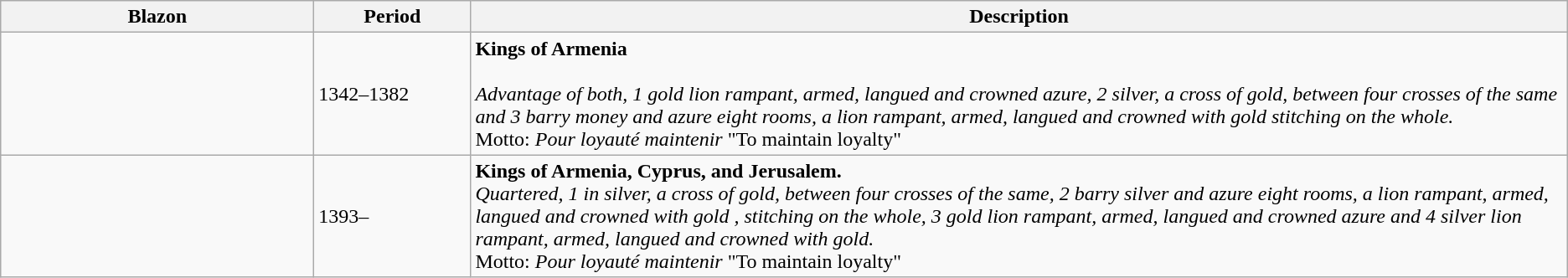<table class="wikitable">
<tr>
<th style="width:20%;">Blazon</th>
<th style="width:10%;">Period</th>
<th style="width:70%;">Description</th>
</tr>
<tr>
<td></td>
<td>1342–1382</td>
<td><strong>Kings of Armenia</strong><br><br><em>Advantage of both, 1 gold lion rampant, armed, langued and crowned azure, 2 silver, a cross of gold, between four crosses of the same and 3 barry money and azure eight rooms, a lion rampant, armed, langued and crowned with gold stitching on the whole.</em><br>Motto: <em>Pour loyauté maintenir</em> "To maintain loyalty" </td>
</tr>
<tr>
<td></td>
<td>1393–</td>
<td><strong>Kings of Armenia, Cyprus, and Jerusalem.</strong><br><em>Quartered, 1 in silver, a cross of gold, between four crosses of the same, 2 barry silver and azure eight rooms, a lion rampant, armed, langued and crowned with gold , stitching on the whole, 3 gold lion rampant, armed, langued and crowned azure and 4 silver lion rampant, armed, langued and crowned with gold.</em><br>Motto: <em>Pour loyauté maintenir</em> "To maintain loyalty"</td>
</tr>
</table>
